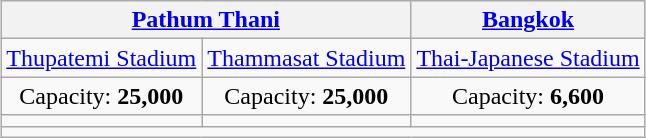<table class="wikitable" style="margin:1em auto; text-align:center">
<tr>
<th colspan=2><a href='#'>Pathum Thani</a></th>
<th><a href='#'>Bangkok</a></th>
</tr>
<tr>
<td><a href='#'>Thupatemi Stadium</a></td>
<td><a href='#'>Thammasat Stadium</a></td>
<td><a href='#'>Thai-Japanese Stadium</a></td>
</tr>
<tr>
<td>Capacity: <strong>25,000</strong></td>
<td>Capacity: <strong>25,000</strong></td>
<td>Capacity: <strong>6,600</strong></td>
</tr>
<tr>
<td></td>
<td></td>
<td></td>
</tr>
<tr>
<td rowspan=2 colspan=3></td>
</tr>
</table>
